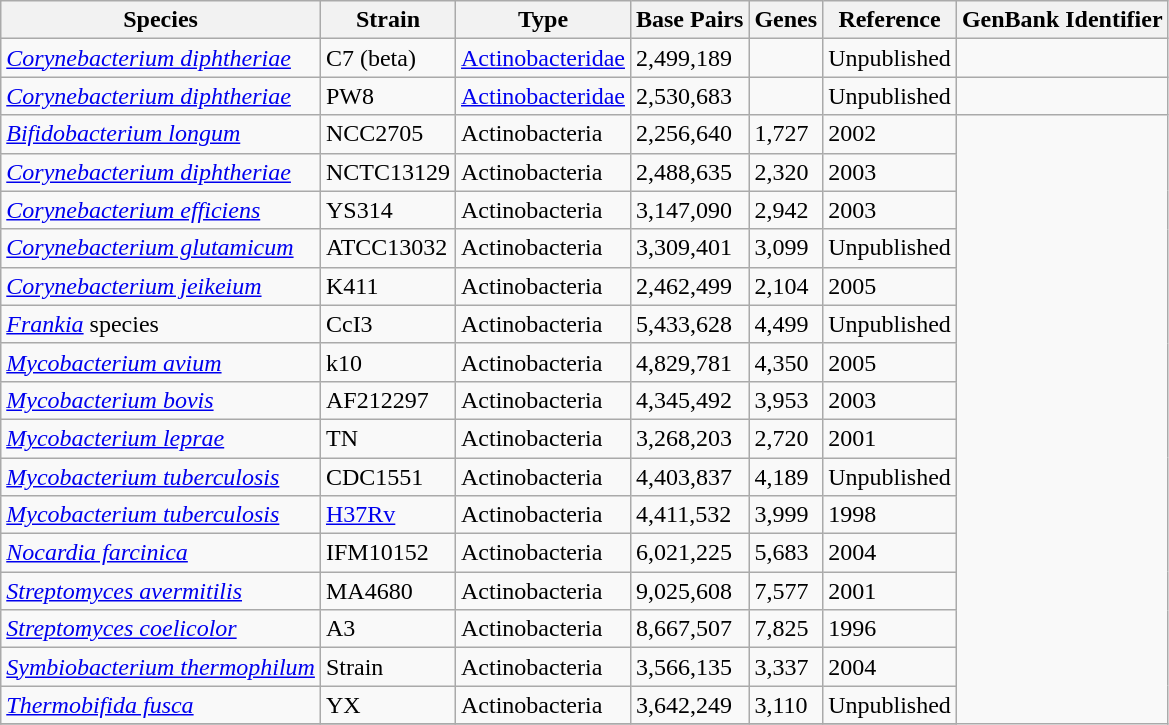<table class="wikitable sortable">
<tr>
<th>Species</th>
<th>Strain</th>
<th>Type</th>
<th>Base Pairs</th>
<th>Genes</th>
<th>Reference</th>
<th>GenBank Identifier</th>
</tr>
<tr>
<td><em><a href='#'>Corynebacterium diphtheriae</a></em></td>
<td>C7 (beta)</td>
<td><a href='#'>Actinobacteridae</a></td>
<td>2,499,189</td>
<td></td>
<td>Unpublished</td>
<td></td>
</tr>
<tr>
<td><em><a href='#'>Corynebacterium diphtheriae</a></em></td>
<td>PW8</td>
<td><a href='#'>Actinobacteridae</a></td>
<td>2,530,683</td>
<td></td>
<td>Unpublished</td>
<td></td>
</tr>
<tr>
<td><em><a href='#'>Bifidobacterium longum</a></em></td>
<td>NCC2705</td>
<td>Actinobacteria</td>
<td>2,256,640</td>
<td>1,727</td>
<td>2002</td>
</tr>
<tr>
<td><em><a href='#'>Corynebacterium diphtheriae</a></em></td>
<td>NCTC13129</td>
<td>Actinobacteria</td>
<td>2,488,635</td>
<td>2,320</td>
<td>2003</td>
</tr>
<tr>
<td><em><a href='#'>Corynebacterium efficiens</a></em></td>
<td>YS314</td>
<td>Actinobacteria</td>
<td>3,147,090</td>
<td>2,942</td>
<td>2003</td>
</tr>
<tr>
<td><em><a href='#'>Corynebacterium glutamicum</a></em></td>
<td>ATCC13032</td>
<td>Actinobacteria</td>
<td>3,309,401</td>
<td>3,099</td>
<td>Unpublished</td>
</tr>
<tr>
<td><em><a href='#'>Corynebacterium jeikeium</a></em></td>
<td>K411</td>
<td>Actinobacteria</td>
<td>2,462,499</td>
<td>2,104</td>
<td>2005</td>
</tr>
<tr>
<td><em><a href='#'>Frankia</a></em> species</td>
<td>CcI3</td>
<td>Actinobacteria</td>
<td>5,433,628</td>
<td>4,499</td>
<td>Unpublished</td>
</tr>
<tr>
<td><em><a href='#'>Mycobacterium avium</a></em></td>
<td>k10</td>
<td>Actinobacteria</td>
<td>4,829,781</td>
<td>4,350</td>
<td>2005</td>
</tr>
<tr>
<td><em><a href='#'>Mycobacterium bovis</a></em></td>
<td>AF212297</td>
<td>Actinobacteria</td>
<td>4,345,492</td>
<td>3,953</td>
<td>2003</td>
</tr>
<tr>
<td><em><a href='#'>Mycobacterium leprae</a></em></td>
<td>TN</td>
<td>Actinobacteria</td>
<td>3,268,203</td>
<td>2,720</td>
<td>2001</td>
</tr>
<tr>
<td><em><a href='#'>Mycobacterium tuberculosis</a></em></td>
<td>CDC1551</td>
<td>Actinobacteria</td>
<td>4,403,837</td>
<td>4,189</td>
<td>Unpublished</td>
</tr>
<tr>
<td><em><a href='#'>Mycobacterium tuberculosis</a></em></td>
<td><a href='#'>H37Rv</a></td>
<td>Actinobacteria</td>
<td>4,411,532</td>
<td>3,999</td>
<td>1998</td>
</tr>
<tr>
<td><em><a href='#'>Nocardia farcinica</a></em></td>
<td>IFM10152</td>
<td>Actinobacteria</td>
<td>6,021,225</td>
<td>5,683</td>
<td>2004</td>
</tr>
<tr>
<td><em><a href='#'>Streptomyces avermitilis</a></em></td>
<td>MA4680</td>
<td>Actinobacteria</td>
<td>9,025,608</td>
<td>7,577</td>
<td>2001</td>
</tr>
<tr>
<td><em><a href='#'>Streptomyces coelicolor</a></em></td>
<td>A3</td>
<td>Actinobacteria</td>
<td>8,667,507</td>
<td>7,825</td>
<td>1996</td>
</tr>
<tr>
<td><em><a href='#'>Symbiobacterium thermophilum</a></em></td>
<td>Strain</td>
<td>Actinobacteria</td>
<td>3,566,135</td>
<td>3,337</td>
<td>2004</td>
</tr>
<tr>
<td><em><a href='#'>Thermobifida fusca</a></em></td>
<td>YX</td>
<td>Actinobacteria</td>
<td>3,642,249</td>
<td>3,110</td>
<td>Unpublished</td>
</tr>
<tr>
</tr>
</table>
